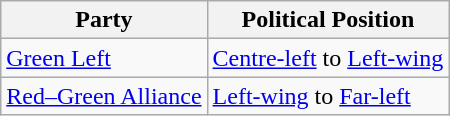<table class="wikitable mw-collapsible mw-collapsed">
<tr>
<th>Party</th>
<th>Political Position</th>
</tr>
<tr>
<td><a href='#'>Green Left</a></td>
<td><a href='#'>Centre-left</a> to <a href='#'>Left-wing</a></td>
</tr>
<tr>
<td><a href='#'>Red–Green Alliance</a></td>
<td><a href='#'>Left-wing</a> to <a href='#'>Far-left</a></td>
</tr>
</table>
